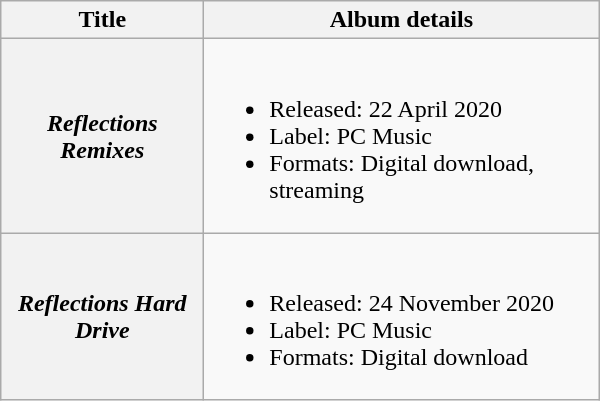<table class="wikitable plainrowheaders" style="text-align:left">
<tr>
<th scope="col" style="width:8em;">Title</th>
<th scope="col" style="width:16em;">Album details</th>
</tr>
<tr>
<th scope="row"><em>Reflections Remixes</em></th>
<td><br><ul><li>Released: 22 April 2020</li><li>Label: PC Music</li><li>Formats: Digital download, streaming</li></ul></td>
</tr>
<tr>
<th scope="row"><em>Reflections Hard Drive</em></th>
<td><br><ul><li>Released: 24 November 2020</li><li>Label: PC Music</li><li>Formats: Digital download</li></ul></td>
</tr>
</table>
